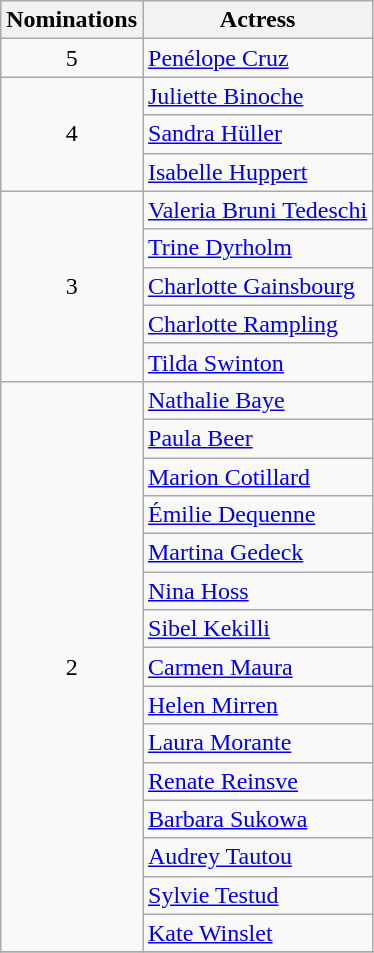<table class="wikitable sortable">
<tr>
<th>Nominations</th>
<th>Actress</th>
</tr>
<tr>
<td rowspan="1" style="text-align:center">5</td>
<td><a href='#'>Penélope Cruz</a></td>
</tr>
<tr>
<td rowspan="3" style="text-align:center">4</td>
<td><a href='#'>Juliette Binoche</a></td>
</tr>
<tr>
<td><a href='#'>Sandra Hüller</a></td>
</tr>
<tr>
<td><a href='#'>Isabelle Huppert</a></td>
</tr>
<tr>
<td rowspan="5" style="text-align:center">3</td>
<td><a href='#'>Valeria Bruni Tedeschi</a></td>
</tr>
<tr>
<td><a href='#'>Trine Dyrholm</a></td>
</tr>
<tr>
<td><a href='#'>Charlotte Gainsbourg</a></td>
</tr>
<tr>
<td><a href='#'>Charlotte Rampling</a></td>
</tr>
<tr>
<td><a href='#'>Tilda Swinton</a></td>
</tr>
<tr>
<td rowspan="15" style="text-align:center">2</td>
<td><a href='#'>Nathalie Baye</a></td>
</tr>
<tr>
<td><a href='#'>Paula Beer</a></td>
</tr>
<tr>
<td><a href='#'>Marion Cotillard</a></td>
</tr>
<tr>
<td><a href='#'>Émilie Dequenne</a></td>
</tr>
<tr>
<td><a href='#'>Martina Gedeck</a></td>
</tr>
<tr>
<td><a href='#'>Nina Hoss</a></td>
</tr>
<tr>
<td><a href='#'>Sibel Kekilli</a></td>
</tr>
<tr>
<td><a href='#'>Carmen Maura</a></td>
</tr>
<tr>
<td><a href='#'>Helen Mirren</a></td>
</tr>
<tr>
<td><a href='#'>Laura Morante</a></td>
</tr>
<tr>
<td><a href='#'>Renate Reinsve</a></td>
</tr>
<tr>
<td><a href='#'>Barbara Sukowa</a></td>
</tr>
<tr>
<td><a href='#'>Audrey Tautou</a></td>
</tr>
<tr>
<td><a href='#'>Sylvie Testud</a></td>
</tr>
<tr>
<td><a href='#'>Kate Winslet</a></td>
</tr>
<tr>
</tr>
</table>
